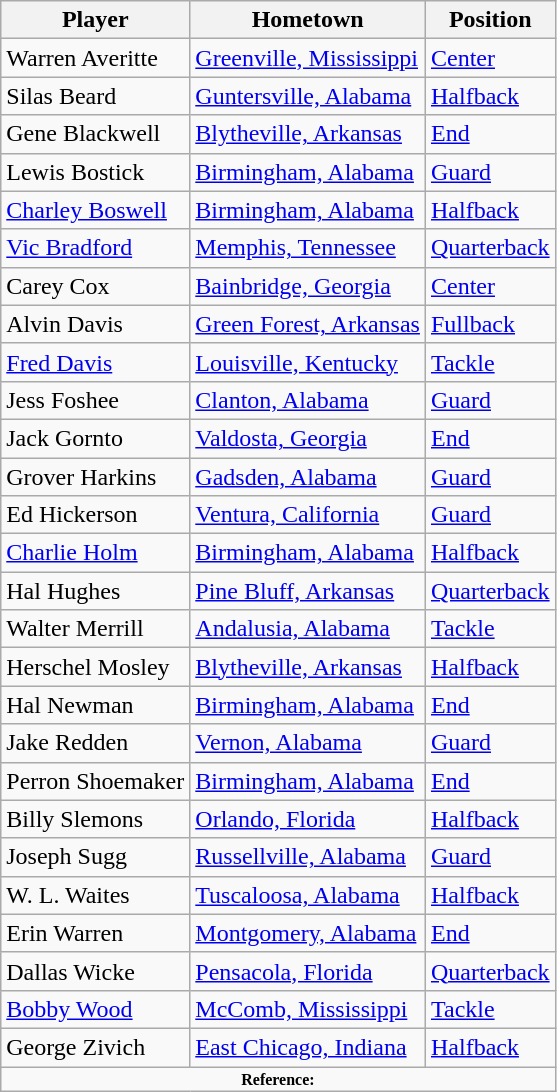<table class="wikitable" border="1">
<tr ;>
<th>Player</th>
<th>Hometown</th>
<th>Position</th>
</tr>
<tr>
<td>Warren Averitte</td>
<td><a href='#'>Greenville, Mississippi</a></td>
<td><a href='#'>Center</a></td>
</tr>
<tr>
<td>Silas Beard</td>
<td><a href='#'>Guntersville, Alabama</a></td>
<td><a href='#'>Halfback</a></td>
</tr>
<tr>
<td>Gene Blackwell</td>
<td><a href='#'>Blytheville, Arkansas</a></td>
<td><a href='#'>End</a></td>
</tr>
<tr>
<td>Lewis Bostick</td>
<td><a href='#'>Birmingham, Alabama</a></td>
<td><a href='#'>Guard</a></td>
</tr>
<tr>
<td><a href='#'>Charley Boswell</a></td>
<td><a href='#'>Birmingham, Alabama</a></td>
<td><a href='#'>Halfback</a></td>
</tr>
<tr>
<td><a href='#'>Vic Bradford</a></td>
<td><a href='#'>Memphis, Tennessee</a></td>
<td><a href='#'>Quarterback</a></td>
</tr>
<tr>
<td>Carey Cox</td>
<td><a href='#'>Bainbridge, Georgia</a></td>
<td><a href='#'>Center</a></td>
</tr>
<tr>
<td>Alvin Davis</td>
<td><a href='#'>Green Forest, Arkansas</a></td>
<td><a href='#'>Fullback</a></td>
</tr>
<tr>
<td><a href='#'>Fred Davis</a></td>
<td><a href='#'>Louisville, Kentucky</a></td>
<td><a href='#'>Tackle</a></td>
</tr>
<tr>
<td>Jess Foshee</td>
<td><a href='#'>Clanton, Alabama</a></td>
<td><a href='#'>Guard</a></td>
</tr>
<tr>
<td>Jack Gornto</td>
<td><a href='#'>Valdosta, Georgia</a></td>
<td><a href='#'>End</a></td>
</tr>
<tr>
<td>Grover Harkins</td>
<td><a href='#'>Gadsden, Alabama</a></td>
<td><a href='#'>Guard</a></td>
</tr>
<tr>
<td>Ed Hickerson</td>
<td><a href='#'>Ventura, California</a></td>
<td><a href='#'>Guard</a></td>
</tr>
<tr>
<td><a href='#'>Charlie Holm</a></td>
<td><a href='#'>Birmingham, Alabama</a></td>
<td><a href='#'>Halfback</a></td>
</tr>
<tr>
<td>Hal Hughes</td>
<td><a href='#'>Pine Bluff, Arkansas</a></td>
<td><a href='#'>Quarterback</a></td>
</tr>
<tr>
<td>Walter Merrill</td>
<td><a href='#'>Andalusia, Alabama</a></td>
<td><a href='#'>Tackle</a></td>
</tr>
<tr>
<td>Herschel Mosley</td>
<td><a href='#'>Blytheville, Arkansas</a></td>
<td><a href='#'>Halfback</a></td>
</tr>
<tr>
<td>Hal Newman</td>
<td><a href='#'>Birmingham, Alabama</a></td>
<td><a href='#'>End</a></td>
</tr>
<tr>
<td>Jake Redden</td>
<td><a href='#'>Vernon, Alabama</a></td>
<td><a href='#'>Guard</a></td>
</tr>
<tr>
<td>Perron Shoemaker</td>
<td><a href='#'>Birmingham, Alabama</a></td>
<td><a href='#'>End</a></td>
</tr>
<tr>
<td>Billy Slemons</td>
<td><a href='#'>Orlando, Florida</a></td>
<td><a href='#'>Halfback</a></td>
</tr>
<tr>
<td>Joseph Sugg</td>
<td><a href='#'>Russellville, Alabama</a></td>
<td><a href='#'>Guard</a></td>
</tr>
<tr>
<td>W. L. Waites</td>
<td><a href='#'>Tuscaloosa, Alabama</a></td>
<td><a href='#'>Halfback</a></td>
</tr>
<tr>
<td>Erin Warren</td>
<td><a href='#'>Montgomery, Alabama</a></td>
<td><a href='#'>End</a></td>
</tr>
<tr>
<td>Dallas Wicke</td>
<td><a href='#'>Pensacola, Florida</a></td>
<td><a href='#'>Quarterback</a></td>
</tr>
<tr>
<td><a href='#'>Bobby Wood</a></td>
<td><a href='#'>McComb, Mississippi</a></td>
<td><a href='#'>Tackle</a></td>
</tr>
<tr>
<td>George Zivich</td>
<td><a href='#'>East Chicago, Indiana</a></td>
<td><a href='#'>Halfback</a></td>
</tr>
<tr>
<td colspan="3" style="font-size: 8pt" align="center"><strong>Reference:</strong></td>
</tr>
</table>
